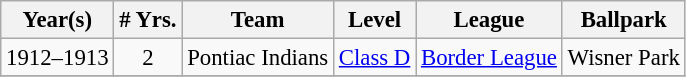<table class="wikitable" style="text-align:center; font-size: 95%;">
<tr>
<th>Year(s)</th>
<th># Yrs.</th>
<th>Team</th>
<th>Level</th>
<th>League</th>
<th>Ballpark</th>
</tr>
<tr>
<td>1912–1913</td>
<td>2</td>
<td>Pontiac Indians</td>
<td><a href='#'>Class D</a></td>
<td><a href='#'>Border League</a></td>
<td>Wisner Park</td>
</tr>
<tr>
</tr>
</table>
